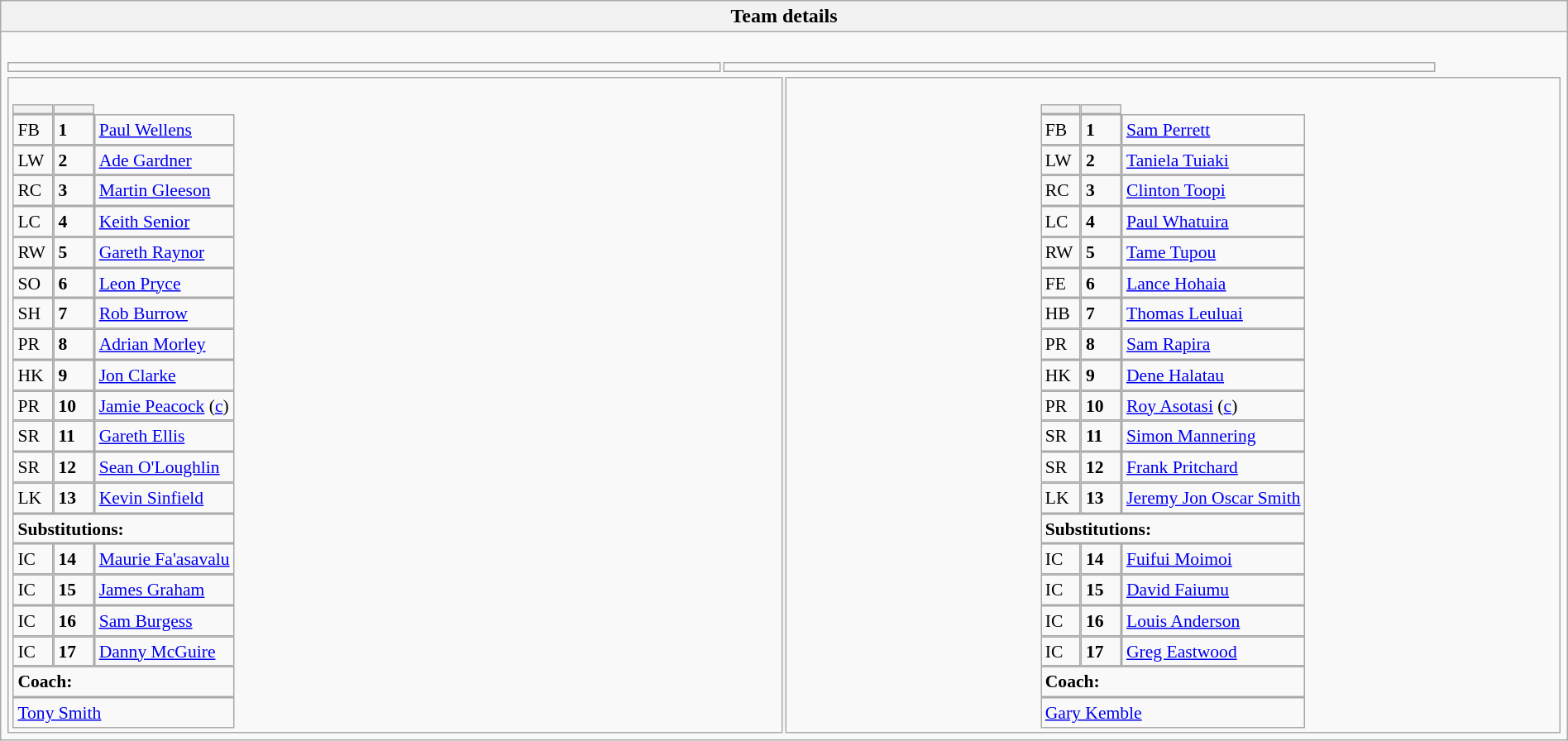<table style="width:100%" class="wikitable collapsible collapsed">
<tr>
<th>Team details</th>
</tr>
<tr>
<td><br><table width=92%>
<tr>
<td></td>
<td></td>
</tr>
</table>
<table width="100%">
<tr>
<td valign="top" width="50%"><br><table style="font-size: 90%" cellspacing="0" cellpadding="0">
<tr>
<th width="25"></th>
<th width="25"></th>
</tr>
<tr>
<td>FB</td>
<td><strong>1</strong></td>
<td><a href='#'>Paul Wellens</a></td>
</tr>
<tr>
<td>LW</td>
<td><strong>2</strong></td>
<td><a href='#'>Ade Gardner</a></td>
</tr>
<tr>
<td>RC</td>
<td><strong>3</strong></td>
<td><a href='#'>Martin Gleeson</a></td>
</tr>
<tr>
<td>LC</td>
<td><strong>4</strong></td>
<td><a href='#'>Keith Senior</a></td>
</tr>
<tr>
<td>RW</td>
<td><strong>5</strong></td>
<td><a href='#'>Gareth Raynor</a></td>
</tr>
<tr>
<td>SO</td>
<td><strong>6</strong></td>
<td><a href='#'>Leon Pryce</a></td>
</tr>
<tr>
<td>SH</td>
<td><strong>7</strong></td>
<td><a href='#'>Rob Burrow</a></td>
</tr>
<tr>
<td>PR</td>
<td><strong>8</strong></td>
<td><a href='#'>Adrian Morley</a></td>
</tr>
<tr>
<td>HK</td>
<td><strong>9</strong></td>
<td><a href='#'>Jon Clarke</a></td>
</tr>
<tr>
<td>PR</td>
<td><strong>10</strong></td>
<td><a href='#'>Jamie Peacock</a> (<a href='#'>c</a>)</td>
</tr>
<tr>
<td>SR</td>
<td><strong>11</strong></td>
<td><a href='#'>Gareth Ellis</a></td>
</tr>
<tr>
<td>SR</td>
<td><strong>12</strong></td>
<td><a href='#'>Sean O'Loughlin</a></td>
</tr>
<tr>
<td>LK</td>
<td><strong>13</strong></td>
<td><a href='#'>Kevin Sinfield</a></td>
</tr>
<tr>
<td colspan=3><strong>Substitutions:</strong></td>
</tr>
<tr>
<td>IC</td>
<td><strong>14</strong></td>
<td><a href='#'>Maurie Fa'asavalu</a></td>
</tr>
<tr>
<td>IC</td>
<td><strong>15</strong></td>
<td><a href='#'>James Graham</a></td>
</tr>
<tr>
<td>IC</td>
<td><strong>16</strong></td>
<td><a href='#'>Sam Burgess</a></td>
</tr>
<tr>
<td>IC</td>
<td><strong>17</strong></td>
<td><a href='#'>Danny McGuire</a></td>
</tr>
<tr>
<td colspan=3><strong>Coach:</strong></td>
</tr>
<tr>
<td colspan="4"> <a href='#'>Tony Smith</a></td>
</tr>
</table>
</td>
<td valign="top" width="50%"><br><table style="font-size: 90%" cellspacing="0" cellpadding="0" align="center">
<tr>
<th width="25"></th>
<th width="25"></th>
</tr>
<tr>
<td>FB</td>
<td><strong>1</strong></td>
<td><a href='#'>Sam Perrett</a></td>
</tr>
<tr>
<td>LW</td>
<td><strong>2</strong></td>
<td><a href='#'>Taniela Tuiaki</a></td>
</tr>
<tr>
<td>RC</td>
<td><strong>3</strong></td>
<td><a href='#'>Clinton Toopi</a></td>
</tr>
<tr>
<td>LC</td>
<td><strong>4</strong></td>
<td><a href='#'>Paul Whatuira</a></td>
</tr>
<tr>
<td>RW</td>
<td><strong>5</strong></td>
<td><a href='#'>Tame Tupou</a></td>
</tr>
<tr>
<td>FE</td>
<td><strong>6</strong></td>
<td><a href='#'>Lance Hohaia</a></td>
</tr>
<tr>
<td>HB</td>
<td><strong>7</strong></td>
<td><a href='#'>Thomas Leuluai</a></td>
</tr>
<tr>
<td>PR</td>
<td><strong>8</strong></td>
<td><a href='#'>Sam Rapira</a></td>
</tr>
<tr>
<td>HK</td>
<td><strong>9</strong></td>
<td><a href='#'>Dene Halatau</a></td>
</tr>
<tr>
<td>PR</td>
<td><strong>10</strong></td>
<td><a href='#'>Roy Asotasi</a> (<a href='#'>c</a>)</td>
</tr>
<tr>
<td>SR</td>
<td><strong>11</strong></td>
<td><a href='#'>Simon Mannering</a></td>
</tr>
<tr>
<td>SR</td>
<td><strong>12</strong></td>
<td><a href='#'>Frank Pritchard</a></td>
</tr>
<tr>
<td>LK</td>
<td><strong>13</strong></td>
<td><a href='#'>Jeremy Jon Oscar Smith</a></td>
</tr>
<tr>
<td colspan=3><strong>Substitutions:</strong></td>
</tr>
<tr>
<td>IC</td>
<td><strong>14</strong></td>
<td><a href='#'>Fuifui Moimoi</a></td>
</tr>
<tr>
<td>IC</td>
<td><strong>15</strong></td>
<td><a href='#'>David Faiumu</a></td>
</tr>
<tr>
<td>IC</td>
<td><strong>16</strong></td>
<td><a href='#'>Louis Anderson</a></td>
</tr>
<tr>
<td>IC</td>
<td><strong>17</strong></td>
<td><a href='#'>Greg Eastwood</a></td>
</tr>
<tr>
<td colspan=3><strong>Coach:</strong></td>
</tr>
<tr>
<td colspan="4"> <a href='#'>Gary Kemble</a></td>
</tr>
</table>
</td>
</tr>
</table>
</td>
</tr>
</table>
